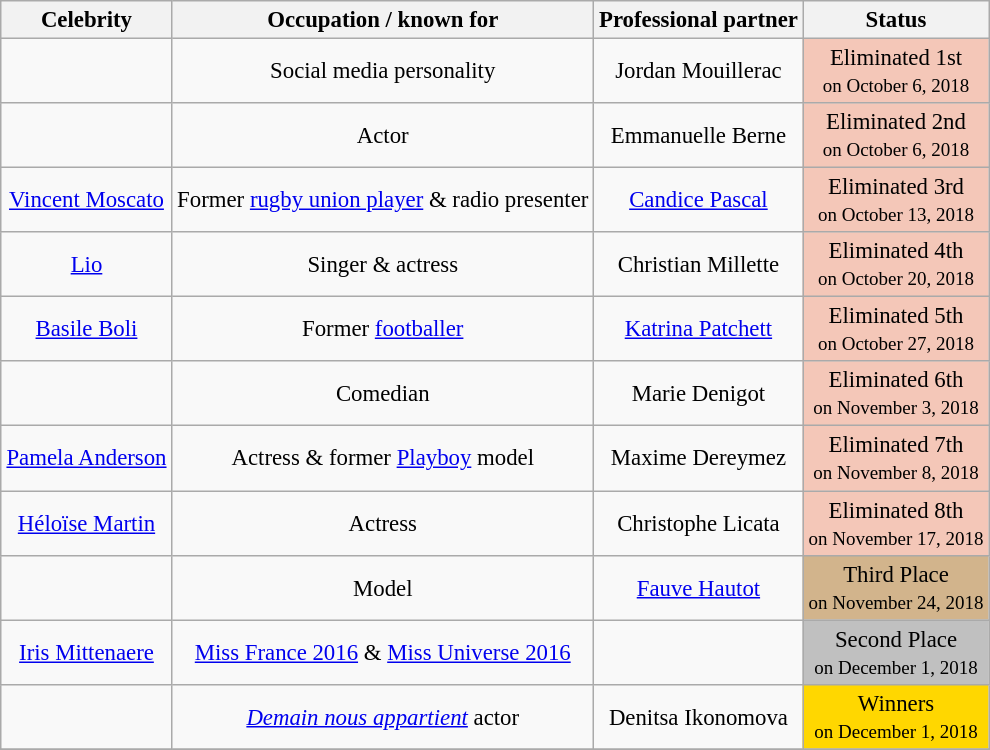<table class="wikitable sortable" style="margin:auto; text-align:center; font-size:95%;">
<tr>
<th>Celebrity</th>
<th>Occupation / known for</th>
<th>Professional partner</th>
<th>Status</th>
</tr>
<tr>
<td></td>
<td>Social media personality</td>
<td>Jordan Mouillerac</td>
<td bgcolor="#f4c7b8">Eliminated 1st <br> <small> on October 6, 2018</small></td>
</tr>
<tr>
<td></td>
<td>Actor</td>
<td>Emmanuelle Berne</td>
<td bgcolor="#f4c7b8">Eliminated 2nd <br> <small> on October 6, 2018</small></td>
</tr>
<tr>
<td><a href='#'>Vincent Moscato</a></td>
<td>Former <a href='#'>rugby union player</a> & radio presenter</td>
<td><a href='#'>Candice Pascal</a></td>
<td bgcolor="#f4c7b8">Eliminated 3rd <br> <small> on October 13, 2018</small></td>
</tr>
<tr>
<td><a href='#'>Lio</a></td>
<td>Singer & actress</td>
<td>Christian Millette</td>
<td bgcolor="#f4c7b8">Eliminated 4th <br> <small> on October 20, 2018</small></td>
</tr>
<tr>
<td><a href='#'>Basile Boli</a></td>
<td>Former <a href='#'>footballer</a></td>
<td><a href='#'>Katrina Patchett</a></td>
<td bgcolor="#f4c7b8">Eliminated 5th <br> <small> on October 27, 2018</small></td>
</tr>
<tr>
<td></td>
<td>Comedian</td>
<td>Marie Denigot</td>
<td bgcolor="#f4c7b8">Eliminated 6th <br> <small> on November 3, 2018</small></td>
</tr>
<tr>
<td><a href='#'>Pamela Anderson</a></td>
<td>Actress & former <a href='#'>Playboy</a> model</td>
<td>Maxime Dereymez</td>
<td bgcolor="#f4c7b8">Eliminated 7th <br> <small> on November 8, 2018</small></td>
</tr>
<tr>
<td><a href='#'>Héloïse Martin</a></td>
<td>Actress</td>
<td>Christophe Licata</td>
<td bgcolor="#f4c7b8">Eliminated 8th <br> <small> on November 17, 2018</small></td>
</tr>
<tr>
<td></td>
<td>Model</td>
<td><a href='#'>Fauve Hautot</a></td>
<td style="background:tan">Third Place <br> <small> on November 24, 2018 </small></td>
</tr>
<tr>
<td><a href='#'>Iris Mittenaere</a></td>
<td><a href='#'>Miss France 2016</a> & <a href='#'>Miss Universe 2016</a></td>
<td></td>
<td bgcolor=silver>Second Place <br> <small> on December 1, 2018 </small></td>
</tr>
<tr>
<td></td>
<td><em><a href='#'>Demain nous appartient</a></em> actor</td>
<td>Denitsa Ikonomova</td>
<td bgcolor=gold>Winners <br> <small> on December 1, 2018 </small></td>
</tr>
<tr>
</tr>
</table>
